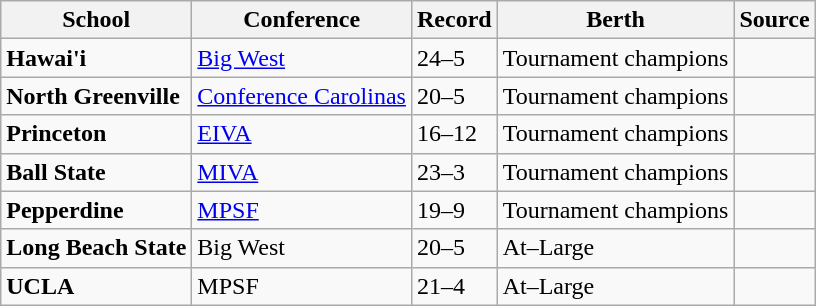<table class="wikitable sortable plainrowheaders">
<tr>
<th scope="col">School</th>
<th scope="col">Conference</th>
<th scope="col">Record</th>
<th scope="col">Berth</th>
<th scope="col">Source</th>
</tr>
<tr>
<td style=><strong>Hawai'i</strong></td>
<td><a href='#'>Big West</a></td>
<td>24–5</td>
<td>Tournament champions</td>
<td></td>
</tr>
<tr>
<td style=><strong>North Greenville</strong></td>
<td><a href='#'>Conference Carolinas</a></td>
<td>20–5</td>
<td>Tournament champions</td>
<td></td>
</tr>
<tr>
<td style=><strong>Princeton</strong></td>
<td><a href='#'>EIVA</a></td>
<td>16–12</td>
<td>Tournament champions</td>
<td></td>
</tr>
<tr>
<td style=><strong>Ball State</strong></td>
<td><a href='#'>MIVA</a></td>
<td>23–3</td>
<td>Tournament champions</td>
<td></td>
</tr>
<tr>
<td style=><strong>Pepperdine</strong></td>
<td><a href='#'>MPSF</a></td>
<td>19–9</td>
<td>Tournament champions</td>
<td></td>
</tr>
<tr>
<td style=><strong>Long Beach State</strong></td>
<td>Big West</td>
<td>20–5</td>
<td>At–Large</td>
<td></td>
</tr>
<tr>
<td style=><strong>UCLA</strong></td>
<td>MPSF</td>
<td>21–4</td>
<td>At–Large</td>
<td></td>
</tr>
</table>
